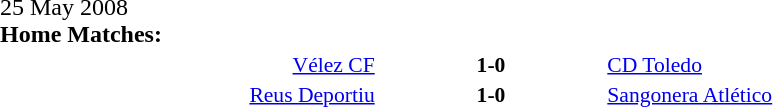<table width=100% cellspacing=1>
<tr>
<th width=20%></th>
<th width=12%></th>
<th width=20%></th>
<th></th>
</tr>
<tr>
<td>25 May 2008<br><strong>Home Matches:</strong></td>
</tr>
<tr style=font-size:90%>
<td align=right><a href='#'>Vélez CF</a></td>
<td align=center><strong>1-0</strong></td>
<td><a href='#'>CD Toledo</a></td>
</tr>
<tr style=font-size:90%>
<td align=right><a href='#'>Reus Deportiu</a></td>
<td align=center><strong>1-0</strong></td>
<td><a href='#'>Sangonera Atlético</a></td>
</tr>
</table>
